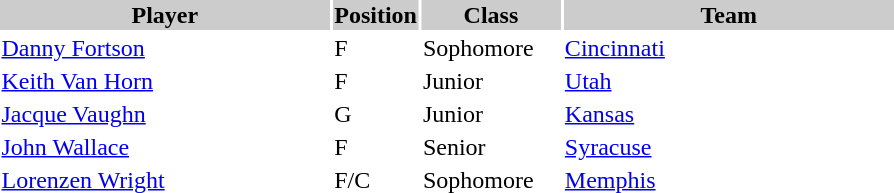<table style="width:600px" "border:'1' 'solid' 'gray'">
<tr>
<th bgcolor="#CCCCCC" style="width:40%">Player</th>
<th bgcolor="#CCCCCC" style="width:4%">Position</th>
<th bgcolor="#CCCCCC" style="width:16%">Class</th>
<th bgcolor="#CCCCCC" style="width:40%">Team</th>
</tr>
<tr>
<td><a href='#'>Danny Fortson</a></td>
<td>F</td>
<td>Sophomore</td>
<td><a href='#'>Cincinnati</a></td>
</tr>
<tr>
<td><a href='#'>Keith Van Horn</a></td>
<td>F</td>
<td>Junior</td>
<td><a href='#'>Utah</a></td>
</tr>
<tr>
<td><a href='#'>Jacque Vaughn</a></td>
<td>G</td>
<td>Junior</td>
<td><a href='#'>Kansas</a></td>
</tr>
<tr>
<td><a href='#'>John Wallace</a></td>
<td>F</td>
<td>Senior</td>
<td><a href='#'>Syracuse</a></td>
</tr>
<tr>
<td><a href='#'>Lorenzen Wright</a></td>
<td>F/C</td>
<td>Sophomore</td>
<td><a href='#'>Memphis</a></td>
</tr>
</table>
